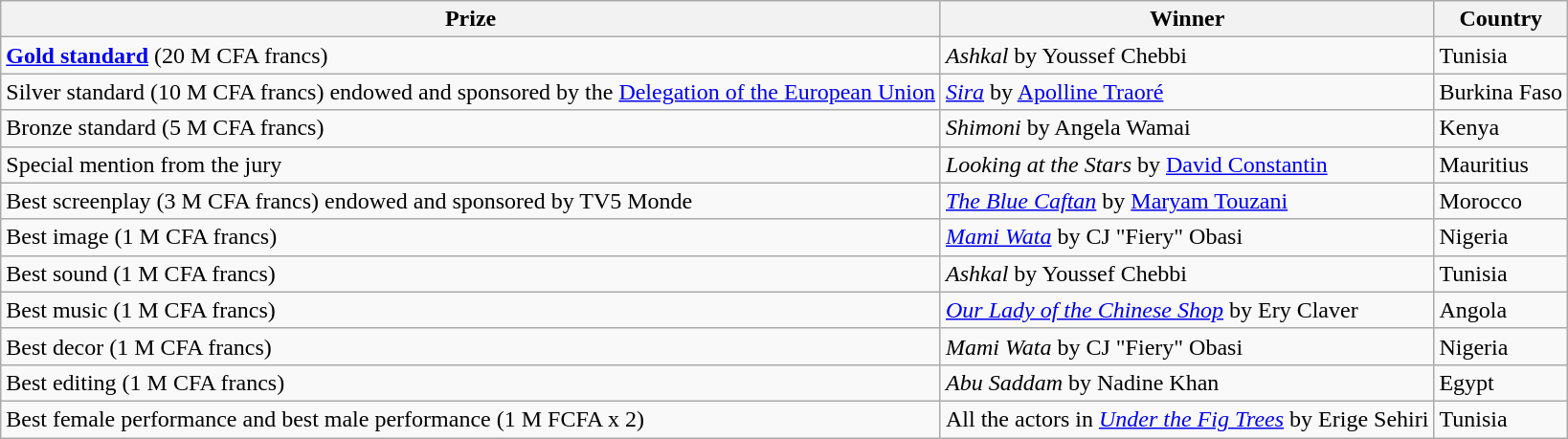<table class="wikitable">
<tr>
<th>Prize</th>
<th>Winner</th>
<th>Country</th>
</tr>
<tr>
<td><strong><a href='#'>Gold standard</a></strong> (20 M CFA francs)</td>
<td><em>Ashkal</em> by Youssef Chebbi</td>
<td>Tunisia</td>
</tr>
<tr>
<td>Silver standard (10 M CFA francs) endowed and sponsored by the <a href='#'>Delegation of the European Union</a></td>
<td><em><a href='#'>Sira</a></em> by <a href='#'>Apolline Traoré</a></td>
<td>Burkina Faso</td>
</tr>
<tr>
<td>Bronze standard (5 M CFA francs)</td>
<td><em>Shimoni</em> by Angela Wamai</td>
<td>Kenya</td>
</tr>
<tr>
<td>Special mention from the jury</td>
<td><em>Looking at the Stars</em> by <a href='#'>David Constantin</a></td>
<td>Mauritius</td>
</tr>
<tr>
<td>Best screenplay (3 M CFA francs) endowed and sponsored by TV5 Monde</td>
<td><em><a href='#'>The Blue Caftan</a></em> by <a href='#'>Maryam Touzani</a></td>
<td>Morocco</td>
</tr>
<tr>
<td>Best image (1 M CFA francs)</td>
<td><em><a href='#'>Mami Wata</a></em> by CJ "Fiery" Obasi</td>
<td>Nigeria</td>
</tr>
<tr>
<td>Best sound (1 M CFA francs)</td>
<td><em>Ashkal</em> by Youssef Chebbi</td>
<td>Tunisia</td>
</tr>
<tr>
<td>Best music (1 M CFA francs)</td>
<td><em><a href='#'>Our Lady of the Chinese Shop</a></em> by Ery Claver</td>
<td>Angola</td>
</tr>
<tr>
<td>Best decor (1 M CFA francs)</td>
<td><em>Mami Wata</em> by CJ "Fiery" Obasi</td>
<td>Nigeria</td>
</tr>
<tr>
<td>Best editing (1 M CFA francs)</td>
<td><em>Abu Saddam</em> by Nadine Khan</td>
<td>Egypt</td>
</tr>
<tr>
<td>Best female performance and best male performance (1 M FCFA x 2)</td>
<td>All the actors in <em><a href='#'>Under the Fig Trees</a></em> by Erige Sehiri</td>
<td>Tunisia</td>
</tr>
</table>
